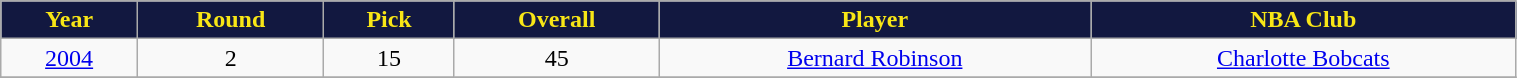<table class="wikitable" width="80%">
<tr align="center"  style="background:#121840;color:#F8E616;">
<td><strong>Year</strong></td>
<td><strong>Round</strong></td>
<td><strong>Pick</strong></td>
<td><strong>Overall</strong></td>
<td><strong>Player</strong></td>
<td><strong>NBA Club</strong></td>
</tr>
<tr align="center" bgcolor="">
<td><a href='#'>2004</a></td>
<td>2</td>
<td>15</td>
<td>45</td>
<td><a href='#'>Bernard Robinson</a></td>
<td><a href='#'>Charlotte Bobcats</a></td>
</tr>
<tr align="center" bgcolor="">
</tr>
</table>
